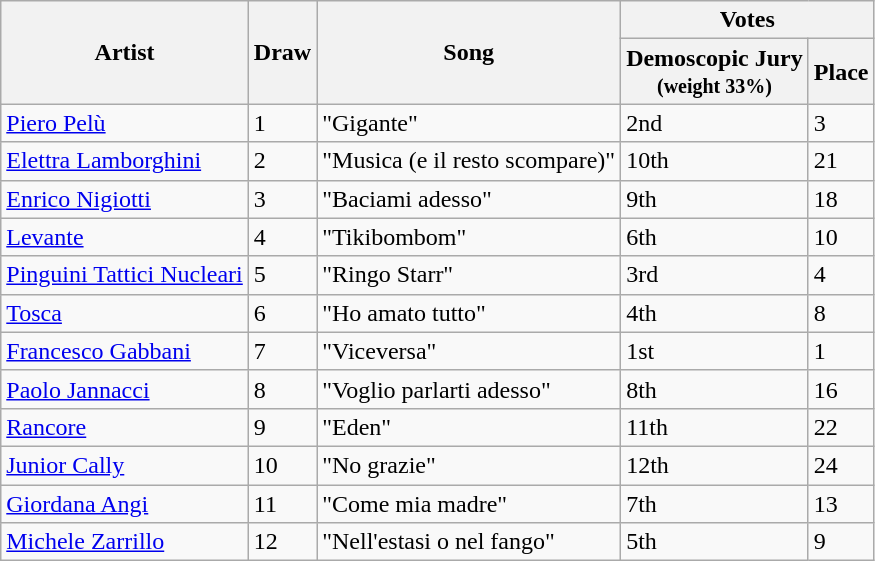<table class="wikitable sortable">
<tr>
<th rowspan="2">Artist</th>
<th rowspan="2">Draw</th>
<th rowspan="2">Song</th>
<th colspan="2">Votes</th>
</tr>
<tr>
<th>Demoscopic Jury<br><small>(weight 33%)</small></th>
<th>Place</th>
</tr>
<tr>
<td><a href='#'>Piero Pelù</a></td>
<td>1</td>
<td>"Gigante"</td>
<td>2nd</td>
<td>3</td>
</tr>
<tr>
<td><a href='#'>Elettra Lamborghini</a></td>
<td>2</td>
<td>"Musica (e il resto scompare)"</td>
<td>10th</td>
<td>21</td>
</tr>
<tr>
<td><a href='#'>Enrico Nigiotti</a></td>
<td>3</td>
<td>"Baciami adesso"</td>
<td>9th</td>
<td>18</td>
</tr>
<tr>
<td><a href='#'>Levante</a></td>
<td>4</td>
<td>"Tikibombom"</td>
<td>6th</td>
<td>10</td>
</tr>
<tr>
<td><a href='#'>Pinguini Tattici Nucleari</a></td>
<td>5</td>
<td>"Ringo Starr"</td>
<td>3rd</td>
<td>4</td>
</tr>
<tr>
<td><a href='#'>Tosca</a></td>
<td>6</td>
<td>"Ho amato tutto"</td>
<td>4th</td>
<td>8</td>
</tr>
<tr>
<td><a href='#'>Francesco Gabbani</a></td>
<td>7</td>
<td>"Viceversa"</td>
<td>1st</td>
<td>1</td>
</tr>
<tr>
<td><a href='#'>Paolo Jannacci</a></td>
<td>8</td>
<td>"Voglio parlarti adesso"</td>
<td>8th</td>
<td>16</td>
</tr>
<tr>
<td><a href='#'>Rancore</a></td>
<td>9</td>
<td>"Eden"</td>
<td>11th</td>
<td>22</td>
</tr>
<tr>
<td><a href='#'>Junior Cally</a></td>
<td>10</td>
<td>"No grazie"</td>
<td>12th</td>
<td>24</td>
</tr>
<tr>
<td><a href='#'>Giordana Angi</a></td>
<td>11</td>
<td>"Come mia madre"</td>
<td>7th</td>
<td>13</td>
</tr>
<tr>
<td><a href='#'>Michele Zarrillo</a></td>
<td>12</td>
<td>"Nell'estasi o nel fango"</td>
<td>5th</td>
<td>9</td>
</tr>
</table>
